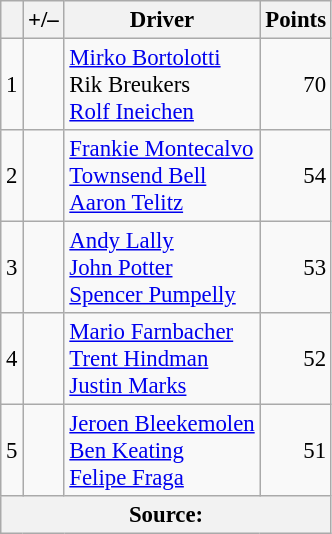<table class="wikitable" style="font-size: 95%;">
<tr>
<th scope="col"></th>
<th scope="col">+/–</th>
<th scope="col">Driver</th>
<th scope="col">Points</th>
</tr>
<tr>
<td align=center>1</td>
<td align="left"></td>
<td> <a href='#'>Mirko Bortolotti</a><br> Rik Breukers<br> <a href='#'>Rolf Ineichen</a></td>
<td align=right>70</td>
</tr>
<tr>
<td align=center>2</td>
<td align="left"></td>
<td> <a href='#'>Frankie Montecalvo</a><br> <a href='#'>Townsend Bell</a><br> <a href='#'>Aaron Telitz</a></td>
<td align=right>54</td>
</tr>
<tr>
<td align=center>3</td>
<td align="left"></td>
<td> <a href='#'>Andy Lally</a><br> <a href='#'>John Potter</a><br> <a href='#'>Spencer Pumpelly</a></td>
<td align=right>53</td>
</tr>
<tr>
<td align=center>4</td>
<td align="left"></td>
<td> <a href='#'>Mario Farnbacher</a><br> <a href='#'>Trent Hindman</a><br> <a href='#'>Justin Marks</a></td>
<td align=right>52</td>
</tr>
<tr>
<td align=center>5</td>
<td align="left"></td>
<td> <a href='#'>Jeroen Bleekemolen</a><br> <a href='#'>Ben Keating</a><br> <a href='#'>Felipe Fraga</a></td>
<td align=right>51</td>
</tr>
<tr>
<th colspan=5>Source:</th>
</tr>
</table>
